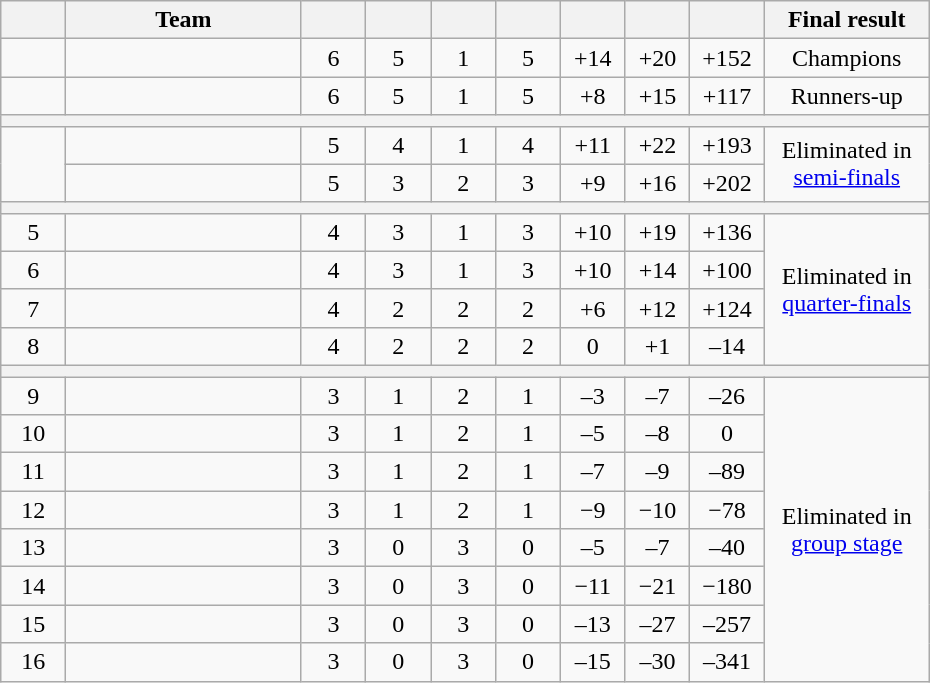<table class=wikitable style="text-align:center;" width=620>
<tr>
<th width=5.5%></th>
<th width=20%>Team</th>
<th width=5.5%></th>
<th width=5.5%></th>
<th width=5.5%></th>
<th width=5.5%></th>
<th width=5.5%></th>
<th width=5.5%></th>
<th width=5.5%></th>
<th width=14%>Final result</th>
</tr>
<tr>
<td></td>
<td align="left"></td>
<td>6</td>
<td>5</td>
<td>1</td>
<td>5</td>
<td>+14</td>
<td>+20</td>
<td>+152</td>
<td>Champions</td>
</tr>
<tr>
<td></td>
<td align="left"></td>
<td>6</td>
<td>5</td>
<td>1</td>
<td>5</td>
<td>+8</td>
<td>+15</td>
<td>+117</td>
<td>Runners-up</td>
</tr>
<tr>
<th colspan="10"></th>
</tr>
<tr>
<td rowspan="2"></td>
<td align="left"></td>
<td>5</td>
<td>4</td>
<td>1</td>
<td>4</td>
<td>+11</td>
<td>+22</td>
<td>+193</td>
<td rowspan="2">Eliminated in <a href='#'>semi-finals</a></td>
</tr>
<tr>
<td align="left"></td>
<td>5</td>
<td>3</td>
<td>2</td>
<td>3</td>
<td>+9</td>
<td>+16</td>
<td>+202</td>
</tr>
<tr>
<th colspan="10"></th>
</tr>
<tr>
<td>5</td>
<td align="left"></td>
<td>4</td>
<td>3</td>
<td>1</td>
<td>3</td>
<td>+10</td>
<td>+19</td>
<td>+136</td>
<td rowspan="4">Eliminated in <a href='#'>quarter-finals</a></td>
</tr>
<tr>
<td>6</td>
<td align="left"></td>
<td>4</td>
<td>3</td>
<td>1</td>
<td>3</td>
<td>+10</td>
<td>+14</td>
<td>+100</td>
</tr>
<tr>
<td>7</td>
<td align="left"></td>
<td>4</td>
<td>2</td>
<td>2</td>
<td>2</td>
<td>+6</td>
<td>+12</td>
<td>+124</td>
</tr>
<tr>
<td>8</td>
<td align="left"></td>
<td>4</td>
<td>2</td>
<td>2</td>
<td>2</td>
<td>0</td>
<td>+1</td>
<td>–14</td>
</tr>
<tr>
<th colspan="10"></th>
</tr>
<tr>
<td>9</td>
<td align="left"></td>
<td>3</td>
<td>1</td>
<td>2</td>
<td>1</td>
<td>–3</td>
<td>–7</td>
<td>–26</td>
<td rowspan="8">Eliminated in <a href='#'>group stage</a></td>
</tr>
<tr>
<td>10</td>
<td align="left"></td>
<td>3</td>
<td>1</td>
<td>2</td>
<td>1</td>
<td>–5</td>
<td>–8</td>
<td>0</td>
</tr>
<tr>
<td>11</td>
<td align="left"></td>
<td>3</td>
<td>1</td>
<td>2</td>
<td>1</td>
<td>–7</td>
<td>–9</td>
<td>–89</td>
</tr>
<tr>
<td>12</td>
<td align="left"></td>
<td>3</td>
<td>1</td>
<td>2</td>
<td>1</td>
<td>−9</td>
<td>−10</td>
<td>−78</td>
</tr>
<tr>
<td>13</td>
<td align="left"></td>
<td>3</td>
<td>0</td>
<td>3</td>
<td>0</td>
<td>–5</td>
<td>–7</td>
<td>–40</td>
</tr>
<tr>
<td>14</td>
<td align="left"></td>
<td>3</td>
<td>0</td>
<td>3</td>
<td>0</td>
<td>−11</td>
<td>−21</td>
<td>−180</td>
</tr>
<tr>
<td>15</td>
<td align="left"></td>
<td>3</td>
<td>0</td>
<td>3</td>
<td>0</td>
<td>–13</td>
<td>–27</td>
<td>–257</td>
</tr>
<tr>
<td>16</td>
<td align="left"></td>
<td>3</td>
<td>0</td>
<td>3</td>
<td>0</td>
<td>–15</td>
<td>–30</td>
<td>–341</td>
</tr>
</table>
